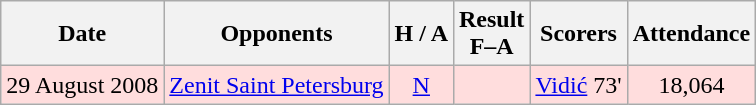<table class="wikitable" style="text-align:center">
<tr>
<th>Date</th>
<th>Opponents</th>
<th>H / A</th>
<th>Result<br>F–A</th>
<th>Scorers</th>
<th>Attendance</th>
</tr>
<tr bgcolor="#ffdddd">
<td>29 August 2008</td>
<td><a href='#'>Zenit Saint Petersburg</a></td>
<td><a href='#'>N</a></td>
<td></td>
<td><a href='#'>Vidić</a> 73'</td>
<td>18,064</td>
</tr>
</table>
